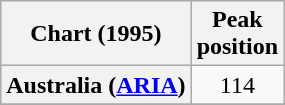<table class="wikitable sortable plainrowheaders">
<tr>
<th>Chart (1995)</th>
<th>Peak<br>position</th>
</tr>
<tr>
<th scope="row">Australia (<a href='#'>ARIA</a>)</th>
<td align="center">114</td>
</tr>
<tr>
</tr>
<tr>
</tr>
<tr>
</tr>
<tr>
</tr>
<tr>
</tr>
<tr>
</tr>
<tr>
</tr>
</table>
